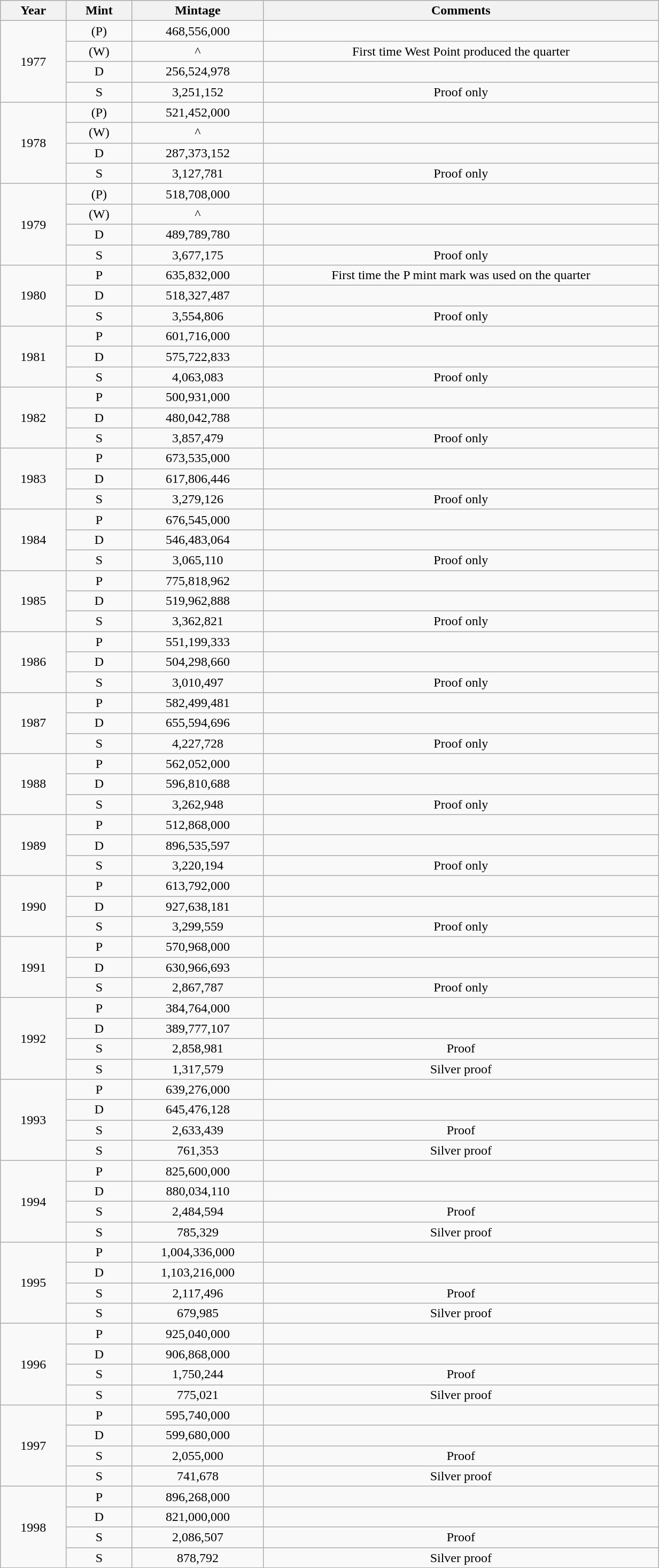<table class="wikitable sortable" style="min-width:65%; text-align:center;">
<tr>
<th width="10%">Year</th>
<th width="10%">Mint</th>
<th width="20%">Mintage</th>
<th width="60%">Comments</th>
</tr>
<tr>
<td rowspan="4">1977</td>
<td>(P)</td>
<td>468,556,000</td>
<td></td>
</tr>
<tr>
<td>(W)</td>
<td>^</td>
<td>First time West Point produced the quarter</td>
</tr>
<tr>
<td>D</td>
<td>256,524,978</td>
<td></td>
</tr>
<tr>
<td>S</td>
<td>3,251,152</td>
<td>Proof only</td>
</tr>
<tr>
<td rowspan="4">1978</td>
<td>(P)</td>
<td>521,452,000</td>
<td></td>
</tr>
<tr>
<td>(W)</td>
<td>^</td>
<td></td>
</tr>
<tr>
<td>D</td>
<td>287,373,152</td>
<td></td>
</tr>
<tr>
<td>S</td>
<td>3,127,781</td>
<td>Proof only</td>
</tr>
<tr>
<td rowspan="4">1979</td>
<td>(P)</td>
<td>518,708,000</td>
<td></td>
</tr>
<tr>
<td>(W)</td>
<td>^</td>
<td></td>
</tr>
<tr>
<td>D</td>
<td>489,789,780</td>
<td></td>
</tr>
<tr>
<td>S</td>
<td>3,677,175</td>
<td>Proof only</td>
</tr>
<tr>
<td rowspan="3">1980</td>
<td>P</td>
<td>635,832,000</td>
<td>First time the P mint mark was used on the quarter</td>
</tr>
<tr>
<td>D</td>
<td>518,327,487</td>
<td></td>
</tr>
<tr>
<td>S</td>
<td>3,554,806</td>
<td>Proof only</td>
</tr>
<tr>
<td rowspan="3">1981</td>
<td>P</td>
<td>601,716,000</td>
<td></td>
</tr>
<tr>
<td>D</td>
<td>575,722,833</td>
<td></td>
</tr>
<tr>
<td>S</td>
<td>4,063,083</td>
<td>Proof only</td>
</tr>
<tr>
<td rowspan="3">1982</td>
<td>P</td>
<td>500,931,000</td>
<td></td>
</tr>
<tr>
<td>D</td>
<td>480,042,788</td>
<td></td>
</tr>
<tr>
<td>S</td>
<td>3,857,479</td>
<td>Proof only</td>
</tr>
<tr>
<td rowspan="3">1983</td>
<td>P</td>
<td>673,535,000</td>
<td></td>
</tr>
<tr>
<td>D</td>
<td>617,806,446</td>
<td></td>
</tr>
<tr>
<td>S</td>
<td>3,279,126</td>
<td>Proof only</td>
</tr>
<tr>
<td rowspan="3">1984</td>
<td>P</td>
<td>676,545,000</td>
<td></td>
</tr>
<tr>
<td>D</td>
<td>546,483,064</td>
<td></td>
</tr>
<tr>
<td>S</td>
<td>3,065,110</td>
<td>Proof only</td>
</tr>
<tr>
<td rowspan="3">1985</td>
<td>P</td>
<td>775,818,962</td>
<td></td>
</tr>
<tr>
<td>D</td>
<td>519,962,888</td>
<td></td>
</tr>
<tr>
<td>S</td>
<td>3,362,821</td>
<td>Proof only</td>
</tr>
<tr>
<td rowspan="3">1986</td>
<td>P</td>
<td>551,199,333</td>
<td></td>
</tr>
<tr>
<td>D</td>
<td>504,298,660</td>
<td></td>
</tr>
<tr>
<td>S</td>
<td>3,010,497</td>
<td>Proof only</td>
</tr>
<tr>
<td rowspan="3">1987</td>
<td>P</td>
<td>582,499,481</td>
<td></td>
</tr>
<tr>
<td>D</td>
<td>655,594,696</td>
<td></td>
</tr>
<tr>
<td>S</td>
<td>4,227,728</td>
<td>Proof only</td>
</tr>
<tr>
<td rowspan="3">1988</td>
<td>P</td>
<td>562,052,000</td>
<td></td>
</tr>
<tr>
<td>D</td>
<td>596,810,688</td>
<td></td>
</tr>
<tr>
<td>S</td>
<td>3,262,948</td>
<td>Proof only</td>
</tr>
<tr>
<td rowspan="3">1989</td>
<td>P</td>
<td>512,868,000</td>
<td></td>
</tr>
<tr>
<td>D</td>
<td>896,535,597</td>
<td></td>
</tr>
<tr>
<td>S</td>
<td>3,220,194</td>
<td>Proof only</td>
</tr>
<tr>
<td rowspan="3">1990</td>
<td>P</td>
<td>613,792,000</td>
<td></td>
</tr>
<tr>
<td>D</td>
<td>927,638,181</td>
<td></td>
</tr>
<tr>
<td>S</td>
<td>3,299,559</td>
<td>Proof only</td>
</tr>
<tr>
<td rowspan="3">1991</td>
<td>P</td>
<td>570,968,000</td>
<td></td>
</tr>
<tr>
<td>D</td>
<td>630,966,693</td>
<td></td>
</tr>
<tr>
<td>S</td>
<td>2,867,787</td>
<td>Proof only</td>
</tr>
<tr>
<td rowspan="4">1992</td>
<td>P</td>
<td>384,764,000</td>
<td></td>
</tr>
<tr>
<td>D</td>
<td>389,777,107</td>
<td></td>
</tr>
<tr>
<td>S</td>
<td>2,858,981</td>
<td>Proof</td>
</tr>
<tr>
<td>S</td>
<td>1,317,579</td>
<td>Silver proof</td>
</tr>
<tr>
<td rowspan="4">1993</td>
<td>P</td>
<td>639,276,000</td>
<td></td>
</tr>
<tr>
<td>D</td>
<td>645,476,128</td>
<td></td>
</tr>
<tr>
<td>S</td>
<td>2,633,439</td>
<td>Proof</td>
</tr>
<tr>
<td>S</td>
<td>761,353</td>
<td>Silver proof</td>
</tr>
<tr>
<td rowspan="4">1994</td>
<td>P</td>
<td>825,600,000</td>
<td></td>
</tr>
<tr>
<td>D</td>
<td>880,034,110</td>
<td></td>
</tr>
<tr>
<td>S</td>
<td>2,484,594</td>
<td>Proof</td>
</tr>
<tr>
<td>S</td>
<td>785,329</td>
<td>Silver proof</td>
</tr>
<tr>
<td rowspan="4">1995</td>
<td>P</td>
<td>1,004,336,000</td>
<td></td>
</tr>
<tr>
<td>D</td>
<td>1,103,216,000</td>
<td></td>
</tr>
<tr>
<td>S</td>
<td>2,117,496</td>
<td>Proof</td>
</tr>
<tr>
<td>S</td>
<td>679,985</td>
<td>Silver proof</td>
</tr>
<tr>
<td rowspan="4">1996</td>
<td>P</td>
<td>925,040,000</td>
<td></td>
</tr>
<tr>
<td>D</td>
<td>906,868,000</td>
<td></td>
</tr>
<tr>
<td>S</td>
<td>1,750,244</td>
<td>Proof</td>
</tr>
<tr>
<td>S</td>
<td>775,021</td>
<td>Silver proof</td>
</tr>
<tr>
<td rowspan="4">1997</td>
<td>P</td>
<td>595,740,000</td>
<td></td>
</tr>
<tr>
<td>D</td>
<td>599,680,000</td>
<td></td>
</tr>
<tr>
<td>S</td>
<td>2,055,000</td>
<td>Proof</td>
</tr>
<tr>
<td>S</td>
<td>741,678</td>
<td>Silver proof</td>
</tr>
<tr>
<td rowspan="4">1998</td>
<td>P</td>
<td>896,268,000</td>
<td></td>
</tr>
<tr>
<td>D</td>
<td>821,000,000</td>
<td></td>
</tr>
<tr>
<td>S</td>
<td>2,086,507</td>
<td>Proof</td>
</tr>
<tr>
<td>S</td>
<td>878,792</td>
<td>Silver proof</td>
</tr>
</table>
